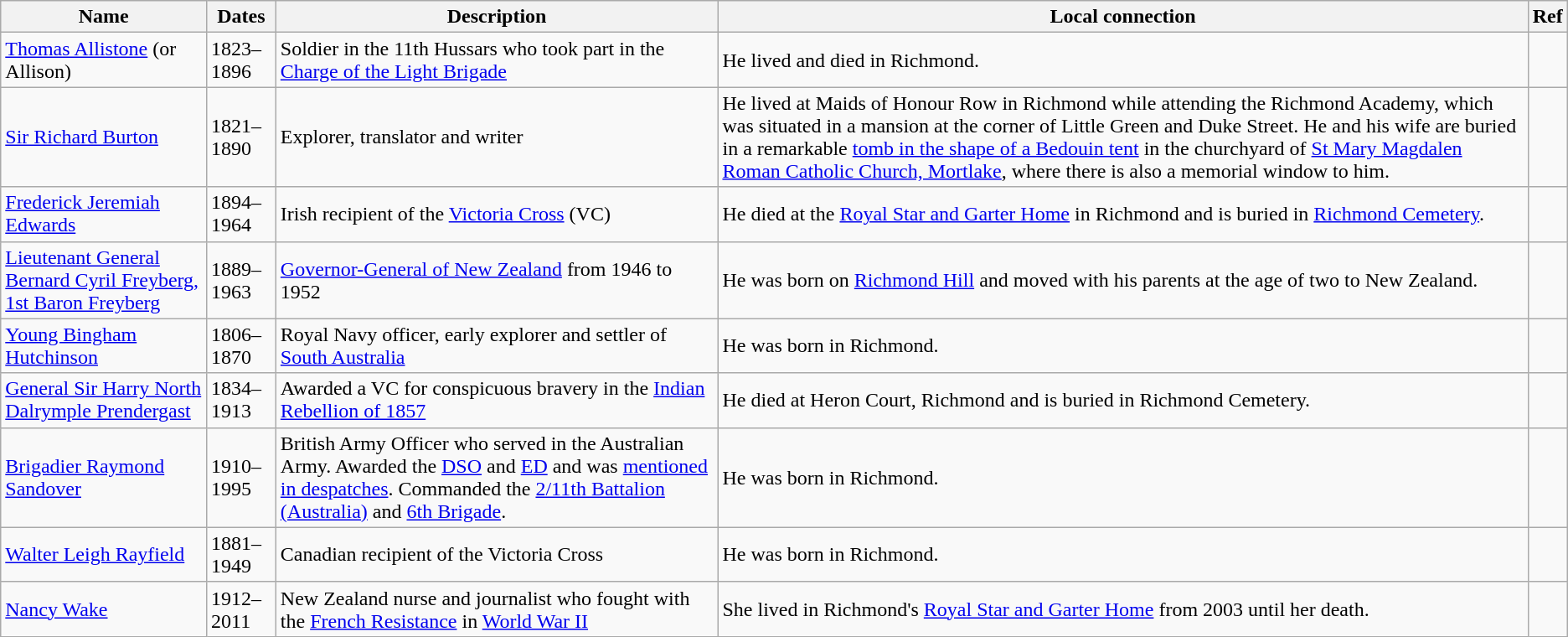<table class="wikitable sortable">
<tr>
<th width=>Name</th>
<th width=>Dates</th>
<th width=>Description</th>
<th width=>Local connection</th>
<th width=>Ref</th>
</tr>
<tr>
<td><a href='#'>Thomas Allistone</a> (or Allison)</td>
<td>1823–1896</td>
<td>Soldier in the 11th Hussars who took part in the <a href='#'>Charge of the Light Brigade</a></td>
<td>He lived and died in Richmond.</td>
<td></td>
</tr>
<tr>
<td><a href='#'>Sir Richard Burton</a></td>
<td>1821–1890</td>
<td>Explorer, translator and writer</td>
<td>He lived at Maids of Honour Row in Richmond while attending the Richmond Academy, which was situated in a mansion at the corner of Little Green and Duke Street. He and his wife are buried in a remarkable <a href='#'>tomb in the shape of a Bedouin tent</a> in the churchyard of <a href='#'>St Mary Magdalen Roman Catholic Church, Mortlake</a>, where there is also a memorial window to him.</td>
<td></td>
</tr>
<tr>
<td><a href='#'>Frederick Jeremiah Edwards</a></td>
<td>1894–1964</td>
<td>Irish recipient of the <a href='#'>Victoria Cross</a> (VC)</td>
<td>He died at the <a href='#'>Royal Star and Garter Home</a> in Richmond and is buried in <a href='#'>Richmond Cemetery</a>.</td>
<td></td>
</tr>
<tr>
<td><a href='#'>Lieutenant General Bernard Cyril Freyberg, 1st Baron Freyberg</a></td>
<td>1889–1963</td>
<td><a href='#'>Governor-General of New Zealand</a> from 1946 to 1952</td>
<td>He was born on <a href='#'>Richmond Hill</a> and moved with his parents at the age of two to New Zealand.</td>
<td></td>
</tr>
<tr>
<td><a href='#'>Young Bingham Hutchinson</a></td>
<td>1806–1870</td>
<td>Royal Navy officer, early explorer and settler of <a href='#'>South Australia</a></td>
<td>He was born in Richmond.</td>
<td></td>
</tr>
<tr>
<td><a href='#'>General Sir Harry North Dalrymple Prendergast</a></td>
<td>1834–1913</td>
<td>Awarded a VC for conspicuous bravery in the <a href='#'>Indian Rebellion of 1857</a></td>
<td>He died at Heron Court, Richmond and is buried in Richmond Cemetery.</td>
<td></td>
</tr>
<tr>
<td><a href='#'>Brigadier Raymond Sandover</a></td>
<td>1910–1995</td>
<td>British Army Officer who served in the Australian Army. Awarded the <a href='#'>DSO</a> and <a href='#'>ED</a> and was <a href='#'>mentioned in despatches</a>. Commanded the <a href='#'>2/11th Battalion (Australia)</a> and <a href='#'>6th Brigade</a>.</td>
<td>He was born in Richmond.</td>
<td></td>
</tr>
<tr>
<td><a href='#'>Walter Leigh Rayfield</a></td>
<td>1881–1949</td>
<td>Canadian recipient of the Victoria Cross</td>
<td>He was born in Richmond.</td>
<td></td>
</tr>
<tr>
<td><a href='#'>Nancy Wake</a></td>
<td>1912–2011</td>
<td>New Zealand nurse and journalist who fought with the <a href='#'>French Resistance</a> in <a href='#'>World War II</a></td>
<td>She lived in Richmond's <a href='#'>Royal Star and Garter Home</a> from 2003 until her death.</td>
<td></td>
</tr>
</table>
